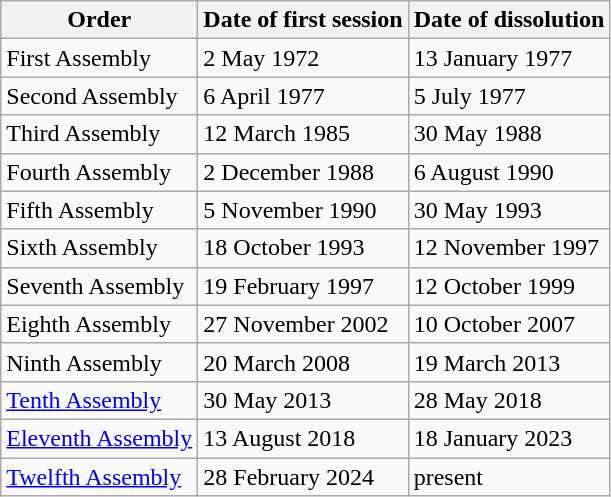<table class="wikitable">
<tr>
<th>Order</th>
<th>Date of first session</th>
<th>Date of dissolution</th>
</tr>
<tr>
<td>First Assembly</td>
<td align=left>2 May 1972</td>
<td>13 January 1977</td>
</tr>
<tr>
<td>Second Assembly</td>
<td align=left>6 April 1977</td>
<td>5 July 1977</td>
</tr>
<tr>
<td>Third Assembly</td>
<td align=left>12 March 1985</td>
<td>30 May 1988</td>
</tr>
<tr>
<td>Fourth Assembly</td>
<td align=left>2 December 1988</td>
<td>6 August 1990</td>
</tr>
<tr>
<td>Fifth Assembly</td>
<td align=left>5 November 1990</td>
<td>30 May 1993</td>
</tr>
<tr>
<td>Sixth Assembly</td>
<td align=left>18 October 1993</td>
<td>12 November 1997</td>
</tr>
<tr>
<td>Seventh Assembly</td>
<td align=left>19 February 1997</td>
<td>12 October 1999</td>
</tr>
<tr>
<td>Eighth Assembly</td>
<td align=left>27 November 2002</td>
<td>10 October 2007</td>
</tr>
<tr>
<td>Ninth Assembly</td>
<td align=left>20 March 2008</td>
<td>19 March 2013</td>
</tr>
<tr>
<td><a href='#'>Tenth Assembly</a></td>
<td align=left>30 May 2013</td>
<td>28 May 2018</td>
</tr>
<tr>
<td><a href='#'>Eleventh Assembly</a></td>
<td align=left>13 August 2018</td>
<td>18 January 2023</td>
</tr>
<tr>
<td><a href='#'>Twelfth Assembly</a></td>
<td align=left>28 February 2024</td>
<td>present</td>
</tr>
</table>
